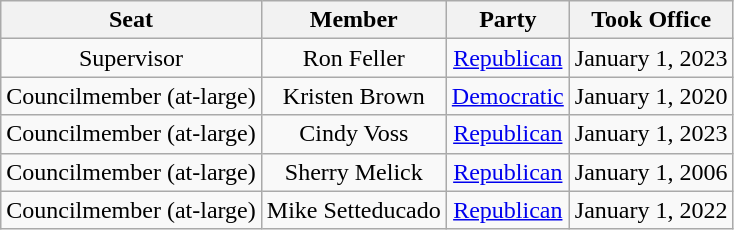<table class="wikitable" style="text-align:center">
<tr>
<th>Seat</th>
<th>Member</th>
<th>Party</th>
<th>Took Office</th>
</tr>
<tr>
<td>Supervisor</td>
<td>Ron Feller</td>
<td><a href='#'>Republican</a></td>
<td>January 1, 2023</td>
</tr>
<tr>
<td>Councilmember (at-large)</td>
<td>Kristen Brown</td>
<td><a href='#'>Democratic</a></td>
<td>January 1, 2020</td>
</tr>
<tr>
<td>Councilmember (at-large)</td>
<td>Cindy Voss</td>
<td><a href='#'>Republican</a></td>
<td>January 1, 2023</td>
</tr>
<tr>
<td>Councilmember (at-large)</td>
<td>Sherry Melick</td>
<td><a href='#'>Republican</a></td>
<td>January 1, 2006</td>
</tr>
<tr>
<td>Councilmember (at-large)</td>
<td>Mike Setteducado</td>
<td><a href='#'>Republican</a></td>
<td>January 1, 2022</td>
</tr>
</table>
